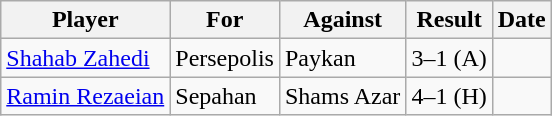<table class="wikitable sortable">
<tr>
<th>Player</th>
<th>For</th>
<th>Against</th>
<th align=center>Result</th>
<th>Date</th>
</tr>
<tr>
<td> <a href='#'>Shahab Zahedi</a></td>
<td>Persepolis</td>
<td>Paykan</td>
<td align=center>3–1 (A)</td>
<td></td>
</tr>
<tr>
<td> <a href='#'>Ramin Rezaeian</a></td>
<td>Sepahan</td>
<td>Shams Azar</td>
<td align=center>4–1 (H)</td>
<td></td>
</tr>
</table>
